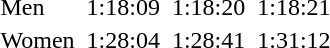<table>
<tr>
<td align="left">Men</td>
<td></td>
<td>1:18:09</td>
<td></td>
<td>1:18:20</td>
<td></td>
<td>1:18:21</td>
</tr>
<tr>
<td align="left">Women</td>
<td></td>
<td>1:28:04</td>
<td></td>
<td>1:28:41</td>
<td></td>
<td>1:31:12</td>
</tr>
</table>
